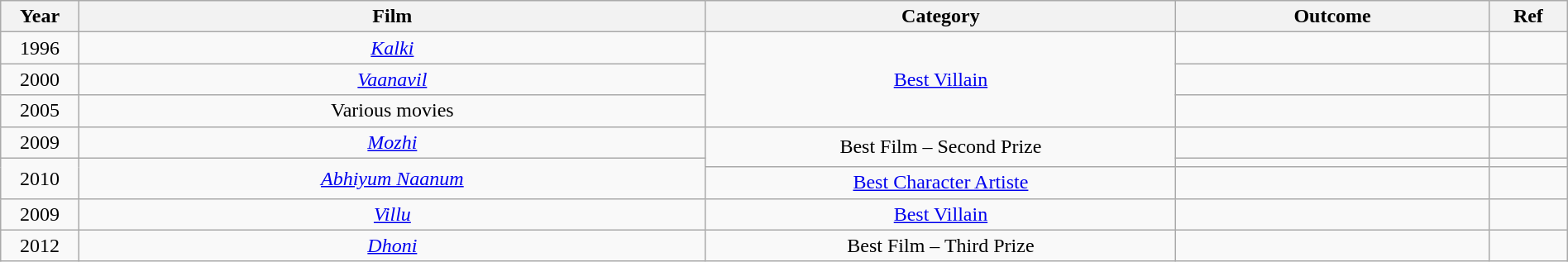<table class="wikitable" style="width:100%;">
<tr>
<th width=5%>Year</th>
<th style="width:40%;">Film</th>
<th style="width:30%;">Category</th>
<th style="width:20%;">Outcome</th>
<th style="width:5%;">Ref</th>
</tr>
<tr>
<td style="text-align:center;">1996</td>
<td style="text-align:center;"><em><a href='#'>Kalki</a></em></td>
<td rowspan="3" style="text-align:center;"><a href='#'>Best Villain</a></td>
<td></td>
<td></td>
</tr>
<tr>
<td style="text-align:center;">2000</td>
<td style="text-align:center;"><em><a href='#'>Vaanavil</a></em></td>
<td></td>
<td></td>
</tr>
<tr>
<td style="text-align:center;">2005</td>
<td style="text-align:center;">Various movies</td>
<td></td>
<td></td>
</tr>
<tr>
<td style="text-align:center;">2009</td>
<td style="text-align:center;"><em><a href='#'>Mozhi</a></em></td>
<td rowspan="2" style="text-align:center;">Best Film – Second Prize</td>
<td></td>
<td></td>
</tr>
<tr>
<td rowspan="2" style="text-align:center;">2010</td>
<td rowspan="2" style="text-align:center;"><em><a href='#'>Abhiyum Naanum</a></em></td>
<td></td>
<td></td>
</tr>
<tr>
<td style="text-align:center;"><a href='#'>Best Character Artiste</a></td>
<td></td>
<td></td>
</tr>
<tr>
<td rowspan="1" style="text-align:center;">2009</td>
<td style="text-align:center;"><em><a href='#'>Villu</a></em></td>
<td style="text-align:center;"><a href='#'>Best Villain</a></td>
<td></td>
<td></td>
</tr>
<tr>
<td rowspan="1" style="text-align:center;">2012</td>
<td style="text-align:center;"><em><a href='#'>Dhoni</a></em></td>
<td style="text-align:center;">Best Film – Third Prize</td>
<td></td>
<td></td>
</tr>
</table>
